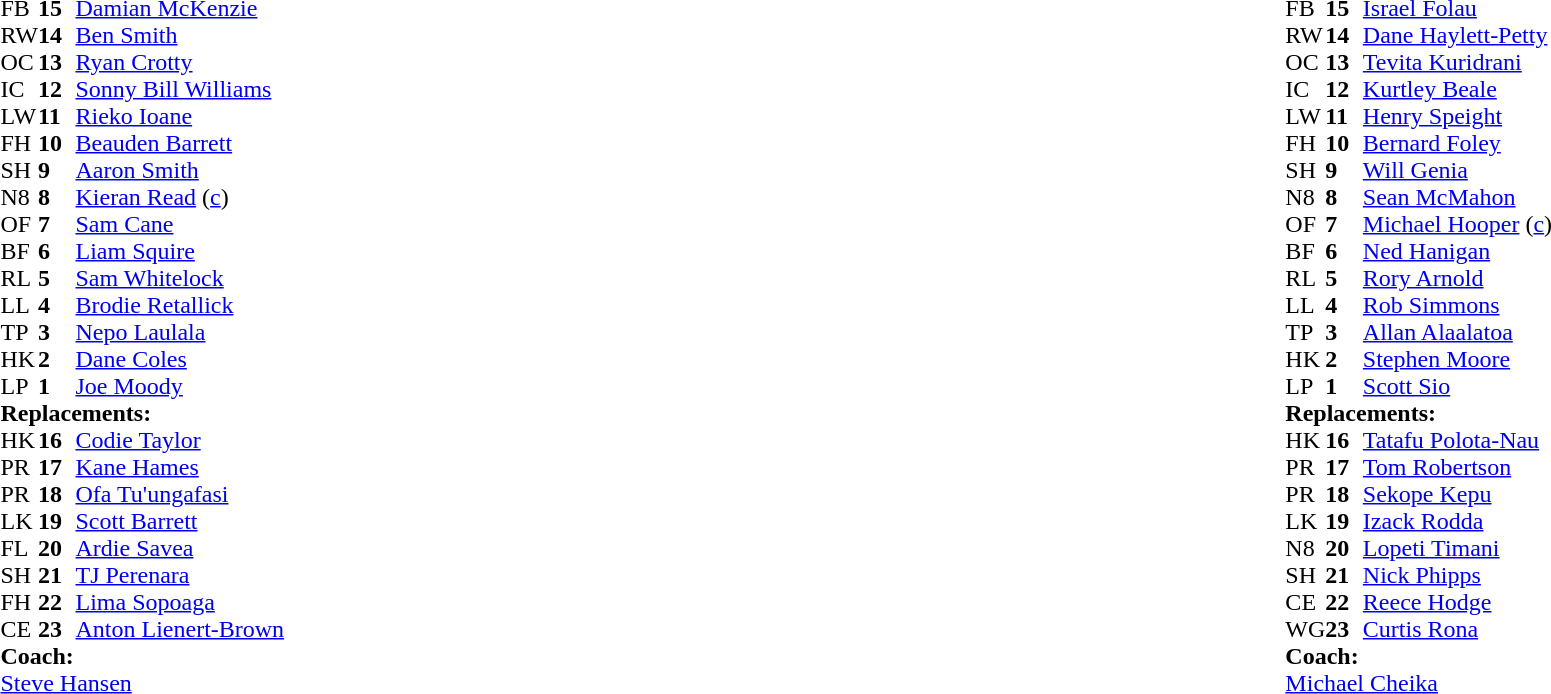<table style="width:100%;">
<tr>
<td style="vertical-align:top; width:50%"><br><table cellspacing="0" cellpadding="0">
<tr>
<th width="25"></th>
<th width="25"></th>
</tr>
<tr>
<td>FB</td>
<td><strong>15</strong></td>
<td><a href='#'>Damian McKenzie</a></td>
</tr>
<tr>
<td>RW</td>
<td><strong>14</strong></td>
<td><a href='#'>Ben Smith</a></td>
</tr>
<tr>
<td>OC</td>
<td><strong>13</strong></td>
<td><a href='#'>Ryan Crotty</a></td>
<td></td>
<td></td>
<td></td>
<td></td>
<td></td>
</tr>
<tr>
<td>IC</td>
<td><strong>12</strong></td>
<td><a href='#'>Sonny Bill Williams</a></td>
<td></td>
<td></td>
<td></td>
<td></td>
<td></td>
<td></td>
</tr>
<tr>
<td>LW</td>
<td><strong>11</strong></td>
<td><a href='#'>Rieko Ioane</a></td>
</tr>
<tr>
<td>FH</td>
<td><strong>10</strong></td>
<td><a href='#'>Beauden Barrett</a></td>
<td></td>
<td></td>
<td></td>
</tr>
<tr>
<td>SH</td>
<td><strong>9</strong></td>
<td><a href='#'>Aaron Smith</a></td>
<td></td>
<td></td>
</tr>
<tr>
<td>N8</td>
<td><strong>8</strong></td>
<td><a href='#'>Kieran Read</a> (<a href='#'>c</a>)</td>
</tr>
<tr>
<td>OF</td>
<td><strong>7</strong></td>
<td><a href='#'>Sam Cane</a></td>
<td></td>
<td></td>
</tr>
<tr>
<td>BF</td>
<td><strong>6</strong></td>
<td><a href='#'>Liam Squire</a></td>
<td></td>
<td></td>
</tr>
<tr>
<td>RL</td>
<td><strong>5</strong></td>
<td><a href='#'>Sam Whitelock</a></td>
</tr>
<tr>
<td>LL</td>
<td><strong>4</strong></td>
<td><a href='#'>Brodie Retallick</a></td>
</tr>
<tr>
<td>TP</td>
<td><strong>3</strong></td>
<td><a href='#'>Nepo Laulala</a></td>
<td></td>
<td></td>
</tr>
<tr>
<td>HK</td>
<td><strong>2</strong></td>
<td><a href='#'>Dane Coles</a></td>
<td></td>
<td></td>
</tr>
<tr>
<td>LP</td>
<td><strong>1</strong></td>
<td><a href='#'>Joe Moody</a></td>
<td></td>
<td></td>
</tr>
<tr>
<td colspan="3"><strong>Replacements:</strong></td>
</tr>
<tr>
<td>HK</td>
<td><strong>16</strong></td>
<td><a href='#'>Codie Taylor</a></td>
<td></td>
<td></td>
</tr>
<tr>
<td>PR</td>
<td><strong>17</strong></td>
<td><a href='#'>Kane Hames</a></td>
<td></td>
<td></td>
</tr>
<tr>
<td>PR</td>
<td><strong>18</strong></td>
<td><a href='#'>Ofa Tu'ungafasi</a></td>
<td></td>
<td></td>
</tr>
<tr>
<td>LK</td>
<td><strong>19</strong></td>
<td><a href='#'>Scott Barrett</a></td>
<td></td>
<td></td>
</tr>
<tr>
<td>FL</td>
<td><strong>20</strong></td>
<td><a href='#'>Ardie Savea</a></td>
<td></td>
<td></td>
</tr>
<tr>
<td>SH</td>
<td><strong>21</strong></td>
<td><a href='#'>TJ Perenara</a></td>
<td></td>
<td></td>
</tr>
<tr>
<td>FH</td>
<td><strong>22</strong></td>
<td><a href='#'>Lima Sopoaga</a></td>
<td></td>
<td></td>
<td></td>
<td></td>
<td></td>
<td></td>
</tr>
<tr>
<td>CE</td>
<td><strong>23</strong></td>
<td><a href='#'>Anton Lienert-Brown</a></td>
<td></td>
<td></td>
<td></td>
<td></td>
</tr>
<tr>
<td colspan="3"><strong>Coach:</strong></td>
</tr>
<tr>
<td colspan="4"> <a href='#'>Steve Hansen</a></td>
</tr>
</table>
</td>
<td style="vertical-align:top"></td>
<td style="vertical-align:top; width:50%"><br><table cellspacing="0" cellpadding="0" style="margin:auto">
<tr>
<th width="25"></th>
<th width="25"></th>
</tr>
<tr>
<td>FB</td>
<td><strong>15</strong></td>
<td><a href='#'>Israel Folau</a></td>
</tr>
<tr>
<td>RW</td>
<td><strong>14</strong></td>
<td><a href='#'>Dane Haylett-Petty</a></td>
<td></td>
<td></td>
</tr>
<tr>
<td>OC</td>
<td><strong>13</strong></td>
<td><a href='#'>Tevita Kuridrani</a></td>
</tr>
<tr>
<td>IC</td>
<td><strong>12</strong></td>
<td><a href='#'>Kurtley Beale</a></td>
</tr>
<tr>
<td>LW</td>
<td><strong>11</strong></td>
<td><a href='#'>Henry Speight</a></td>
</tr>
<tr>
<td>FH</td>
<td><strong>10</strong></td>
<td><a href='#'>Bernard Foley</a></td>
</tr>
<tr>
<td>SH</td>
<td><strong>9</strong></td>
<td><a href='#'>Will Genia</a></td>
</tr>
<tr>
<td>N8</td>
<td><strong>8</strong></td>
<td><a href='#'>Sean McMahon</a></td>
</tr>
<tr>
<td>OF</td>
<td><strong>7</strong></td>
<td><a href='#'>Michael Hooper</a> (<a href='#'>c</a>)</td>
</tr>
<tr>
<td>BF</td>
<td><strong>6</strong></td>
<td><a href='#'>Ned Hanigan</a></td>
<td></td>
<td></td>
</tr>
<tr>
<td>RL</td>
<td><strong>5</strong></td>
<td><a href='#'>Rory Arnold</a></td>
</tr>
<tr>
<td>LL</td>
<td><strong>4</strong></td>
<td><a href='#'>Rob Simmons</a></td>
<td></td>
<td></td>
</tr>
<tr>
<td>TP</td>
<td><strong>3</strong></td>
<td><a href='#'>Allan Alaalatoa</a></td>
<td></td>
<td></td>
</tr>
<tr>
<td>HK</td>
<td><strong>2</strong></td>
<td><a href='#'>Stephen Moore</a></td>
<td></td>
<td></td>
</tr>
<tr>
<td>LP</td>
<td><strong>1</strong></td>
<td><a href='#'>Scott Sio</a></td>
<td></td>
<td></td>
</tr>
<tr>
<td colspan="3"><strong>Replacements:</strong></td>
</tr>
<tr>
<td>HK</td>
<td><strong>16</strong></td>
<td><a href='#'>Tatafu Polota-Nau</a></td>
<td></td>
<td></td>
</tr>
<tr>
<td>PR</td>
<td><strong>17</strong></td>
<td><a href='#'>Tom Robertson</a></td>
<td></td>
<td></td>
</tr>
<tr>
<td>PR</td>
<td><strong>18</strong></td>
<td><a href='#'>Sekope Kepu</a></td>
<td></td>
<td></td>
</tr>
<tr>
<td>LK</td>
<td><strong>19</strong></td>
<td><a href='#'>Izack Rodda</a></td>
<td></td>
<td></td>
</tr>
<tr>
<td>N8</td>
<td><strong>20</strong></td>
<td><a href='#'>Lopeti Timani</a></td>
<td></td>
<td></td>
</tr>
<tr>
<td>SH</td>
<td><strong>21</strong></td>
<td><a href='#'>Nick Phipps</a></td>
</tr>
<tr>
<td>CE</td>
<td><strong>22</strong></td>
<td><a href='#'>Reece Hodge</a></td>
<td></td>
<td></td>
</tr>
<tr>
<td>WG</td>
<td><strong>23</strong></td>
<td><a href='#'>Curtis Rona</a></td>
</tr>
<tr>
<td colspan="3"><strong>Coach:</strong></td>
</tr>
<tr>
<td colspan="4"> <a href='#'>Michael Cheika</a></td>
</tr>
</table>
</td>
</tr>
</table>
